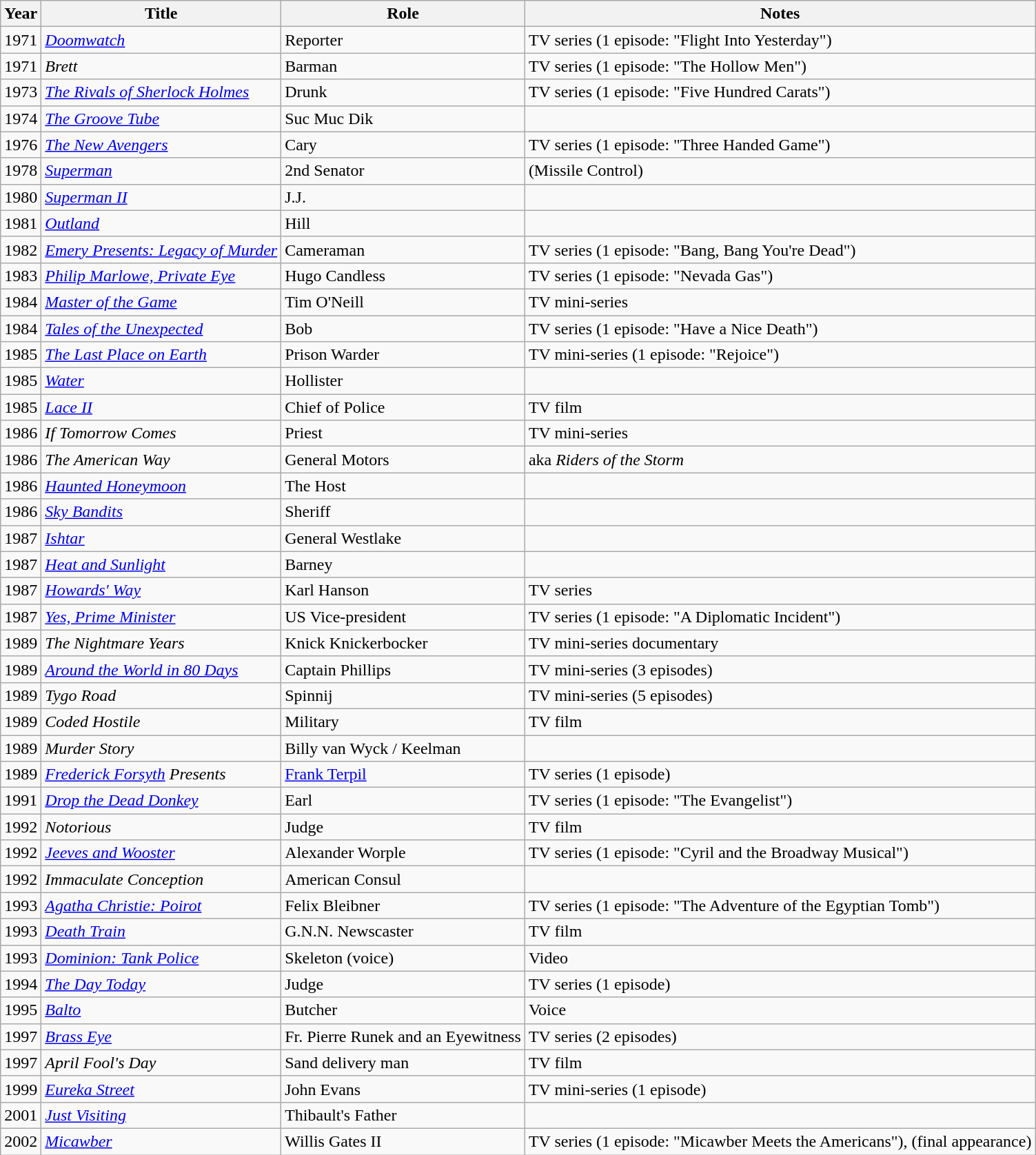<table class="wikitable sortable">
<tr>
<th>Year</th>
<th>Title</th>
<th>Role</th>
<th class="unsortable">Notes</th>
</tr>
<tr>
<td>1971</td>
<td><em><a href='#'>Doomwatch</a></em></td>
<td>Reporter</td>
<td>TV series (1 episode: "Flight Into Yesterday")</td>
</tr>
<tr>
<td>1971</td>
<td><em>Brett</em></td>
<td>Barman</td>
<td>TV series (1 episode: "The Hollow Men")</td>
</tr>
<tr>
<td>1973</td>
<td><em><a href='#'>The Rivals of Sherlock Holmes</a></em></td>
<td>Drunk</td>
<td>TV series (1 episode: "Five Hundred Carats")</td>
</tr>
<tr>
<td>1974</td>
<td><em><a href='#'>The Groove Tube</a></em></td>
<td>Suc Muc Dik</td>
<td></td>
</tr>
<tr>
<td>1976</td>
<td><em><a href='#'>The New Avengers</a></em></td>
<td>Cary</td>
<td>TV series (1 episode: "Three Handed Game")</td>
</tr>
<tr>
<td>1978</td>
<td><em><a href='#'>Superman</a></em></td>
<td>2nd Senator</td>
<td>(Missile Control)</td>
</tr>
<tr>
<td>1980</td>
<td><em><a href='#'>Superman II</a></em></td>
<td>J.J.</td>
<td></td>
</tr>
<tr>
<td>1981</td>
<td><em><a href='#'>Outland</a></em></td>
<td>Hill</td>
<td></td>
</tr>
<tr>
<td>1982</td>
<td><em><a href='#'>Emery Presents: Legacy of Murder</a></em></td>
<td>Cameraman</td>
<td>TV series (1 episode: "Bang, Bang You're Dead")</td>
</tr>
<tr>
<td>1983</td>
<td><em><a href='#'>Philip Marlowe, Private Eye</a></em></td>
<td>Hugo Candless</td>
<td>TV series (1 episode: "Nevada Gas")</td>
</tr>
<tr>
<td>1984</td>
<td><em><a href='#'>Master of the Game</a></em></td>
<td>Tim O'Neill</td>
<td>TV mini-series</td>
</tr>
<tr>
<td>1984</td>
<td><em><a href='#'>Tales of the Unexpected</a></em></td>
<td>Bob</td>
<td>TV series (1 episode: "Have a Nice Death")</td>
</tr>
<tr>
<td>1985</td>
<td><em><a href='#'>The Last Place on Earth</a></em></td>
<td>Prison Warder</td>
<td>TV mini-series (1 episode: "Rejoice")</td>
</tr>
<tr>
<td>1985</td>
<td><em><a href='#'>Water</a></em></td>
<td>Hollister</td>
<td></td>
</tr>
<tr>
<td>1985</td>
<td><em><a href='#'>Lace II</a></em></td>
<td>Chief of Police</td>
<td>TV film</td>
</tr>
<tr>
<td>1986</td>
<td><em>If Tomorrow Comes</em></td>
<td>Priest</td>
<td>TV mini-series</td>
</tr>
<tr>
<td>1986</td>
<td><em>The American Way</em></td>
<td>General Motors</td>
<td>aka <em>Riders of the Storm</em></td>
</tr>
<tr>
<td>1986</td>
<td><em><a href='#'>Haunted Honeymoon</a></em></td>
<td>The Host</td>
<td></td>
</tr>
<tr>
<td>1986</td>
<td><em><a href='#'>Sky Bandits</a></em></td>
<td>Sheriff</td>
<td></td>
</tr>
<tr>
<td>1987</td>
<td><em><a href='#'>Ishtar</a></em></td>
<td>General Westlake</td>
<td></td>
</tr>
<tr>
<td>1987</td>
<td><em><a href='#'>Heat and Sunlight</a></em></td>
<td>Barney</td>
<td></td>
</tr>
<tr>
<td>1987</td>
<td><em><a href='#'>Howards' Way</a></em></td>
<td>Karl Hanson</td>
<td>TV series</td>
</tr>
<tr>
<td>1987</td>
<td><em><a href='#'>Yes, Prime Minister</a></em></td>
<td>US Vice-president</td>
<td>TV series (1 episode: "A Diplomatic Incident")</td>
</tr>
<tr>
<td>1989</td>
<td><em>The Nightmare Years</em></td>
<td>Knick Knickerbocker</td>
<td>TV mini-series documentary</td>
</tr>
<tr>
<td>1989</td>
<td><em><a href='#'>Around the World in 80 Days</a></em></td>
<td>Captain Phillips</td>
<td>TV mini-series (3 episodes)</td>
</tr>
<tr>
<td>1989</td>
<td><em>Tygo Road</em></td>
<td>Spinnij</td>
<td>TV mini-series (5 episodes)</td>
</tr>
<tr>
<td>1989</td>
<td><em>Coded Hostile</em></td>
<td>Military</td>
<td>TV film</td>
</tr>
<tr>
<td>1989</td>
<td><em>Murder Story</em></td>
<td>Billy van Wyck / Keelman</td>
<td></td>
</tr>
<tr>
<td>1989</td>
<td><em><a href='#'>Frederick Forsyth</a> Presents</em></td>
<td><a href='#'>Frank Terpil</a></td>
<td>TV series (1 episode)</td>
</tr>
<tr>
<td>1991</td>
<td><em><a href='#'>Drop the Dead Donkey</a></em></td>
<td>Earl</td>
<td>TV series (1 episode: "The Evangelist")</td>
</tr>
<tr>
<td>1992</td>
<td><em>Notorious</em></td>
<td>Judge</td>
<td>TV film</td>
</tr>
<tr>
<td>1992</td>
<td><em><a href='#'>Jeeves and Wooster</a></em></td>
<td>Alexander Worple</td>
<td>TV series (1 episode: "Cyril and the Broadway Musical")</td>
</tr>
<tr>
<td>1992</td>
<td><em>Immaculate Conception</em></td>
<td>American Consul</td>
<td></td>
</tr>
<tr>
<td>1993</td>
<td><em><a href='#'>Agatha Christie: Poirot</a></em></td>
<td>Felix Bleibner</td>
<td>TV series (1 episode: "The Adventure of the Egyptian Tomb")</td>
</tr>
<tr>
<td>1993</td>
<td><em><a href='#'>Death Train</a></em></td>
<td>G.N.N. Newscaster</td>
<td>TV film</td>
</tr>
<tr>
<td>1993</td>
<td><em><a href='#'>Dominion: Tank Police</a></em></td>
<td>Skeleton (voice)</td>
<td>Video</td>
</tr>
<tr>
<td>1994</td>
<td><em><a href='#'>The Day Today</a></em></td>
<td>Judge</td>
<td>TV series (1 episode)</td>
</tr>
<tr>
<td>1995</td>
<td><em><a href='#'>Balto</a></em></td>
<td>Butcher</td>
<td>Voice</td>
</tr>
<tr>
<td>1997</td>
<td><em><a href='#'>Brass Eye</a></em></td>
<td>Fr. Pierre Runek and an Eyewitness</td>
<td>TV series (2 episodes)</td>
</tr>
<tr>
<td>1997</td>
<td><em>April Fool's Day</em></td>
<td>Sand delivery man</td>
<td>TV film</td>
</tr>
<tr>
<td>1999</td>
<td><em><a href='#'>Eureka Street</a></em></td>
<td>John Evans</td>
<td>TV mini-series (1 episode)</td>
</tr>
<tr>
<td>2001</td>
<td><em><a href='#'>Just Visiting</a></em></td>
<td>Thibault's Father</td>
<td></td>
</tr>
<tr>
<td>2002</td>
<td><em><a href='#'>Micawber</a></em></td>
<td>Willis Gates II</td>
<td>TV series (1 episode: "Micawber Meets the Americans"), (final appearance)</td>
</tr>
</table>
